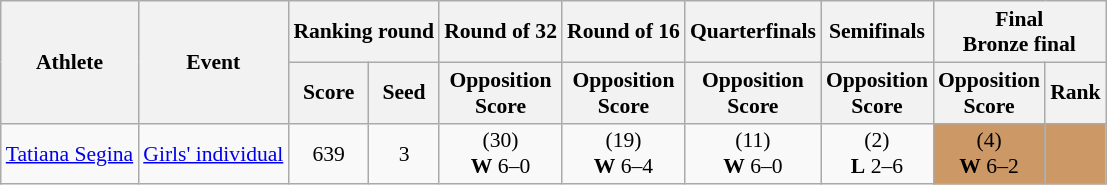<table class="wikitable" border="1" style="font-size:90%">
<tr>
<th rowspan=2>Athlete</th>
<th rowspan=2>Event</th>
<th colspan=2>Ranking round</th>
<th>Round of 32</th>
<th>Round of 16</th>
<th>Quarterfinals</th>
<th>Semifinals</th>
<th colspan=2>Final<br>Bronze final</th>
</tr>
<tr>
<th>Score</th>
<th>Seed</th>
<th>Opposition<br>Score</th>
<th>Opposition<br>Score</th>
<th>Opposition<br>Score</th>
<th>Opposition<br>Score</th>
<th>Opposition<br>Score</th>
<th>Rank</th>
</tr>
<tr>
<td><a href='#'>Tatiana Segina</a></td>
<td><a href='#'>Girls' individual</a></td>
<td align=center>639</td>
<td align=center>3</td>
<td align=center> (30) <br> <strong>W</strong> 6–0</td>
<td align=center> (19) <br> <strong>W</strong> 6–4</td>
<td align=center> (11) <br> <strong>W</strong> 6–0</td>
<td align=center> (2) <br> <strong>L</strong> 2–6</td>
<td align="center" bgcolor=cc9966> (4) <br> <strong>W</strong> 6–2</td>
<td align="center" bgcolor=cc9966></td>
</tr>
</table>
